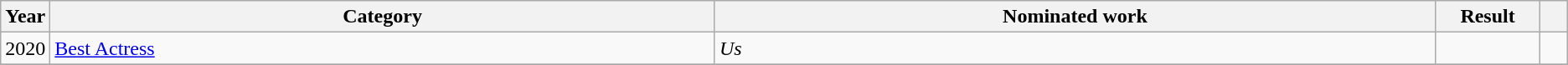<table class=wikitable>
<tr>
<th scope="col" style="width:1em;">Year</th>
<th scope="col" style="width:36em;">Category</th>
<th scope="col" style="width:39em;">Nominated work</th>
<th scope="col" style="width:5em;">Result</th>
<th scope="col" style="width:1em;"></th>
</tr>
<tr>
<td>2020</td>
<td><a href='#'>Best Actress</a></td>
<td><em>Us</em></td>
<td></td>
<td></td>
</tr>
<tr>
</tr>
</table>
